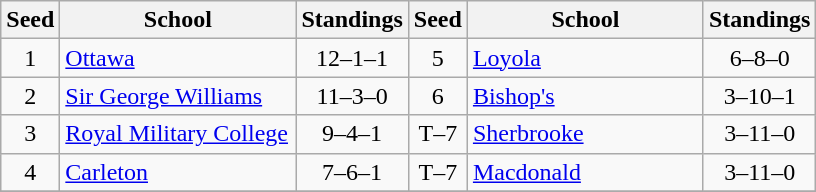<table class="wikitable">
<tr>
<th>Seed</th>
<th style="width:150px">School</th>
<th>Standings</th>
<th>Seed</th>
<th style="width:150px">School</th>
<th>Standings</th>
</tr>
<tr>
<td align=center>1</td>
<td><a href='#'>Ottawa</a></td>
<td align=center>12–1–1</td>
<td align=center>5</td>
<td><a href='#'>Loyola</a></td>
<td align=center>6–8–0</td>
</tr>
<tr>
<td align=center>2</td>
<td><a href='#'>Sir George Williams</a></td>
<td align=center>11–3–0</td>
<td align=center>6</td>
<td><a href='#'>Bishop's</a></td>
<td align=center>3–10–1</td>
</tr>
<tr>
<td align=center>3</td>
<td><a href='#'>Royal Military College</a></td>
<td align=center>9–4–1</td>
<td align=center>T–7</td>
<td><a href='#'>Sherbrooke</a></td>
<td align=center>3–11–0</td>
</tr>
<tr>
<td align=center>4</td>
<td><a href='#'>Carleton</a></td>
<td align=center>7–6–1</td>
<td align=center>T–7</td>
<td><a href='#'>Macdonald</a></td>
<td align=center>3–11–0</td>
</tr>
<tr>
</tr>
</table>
